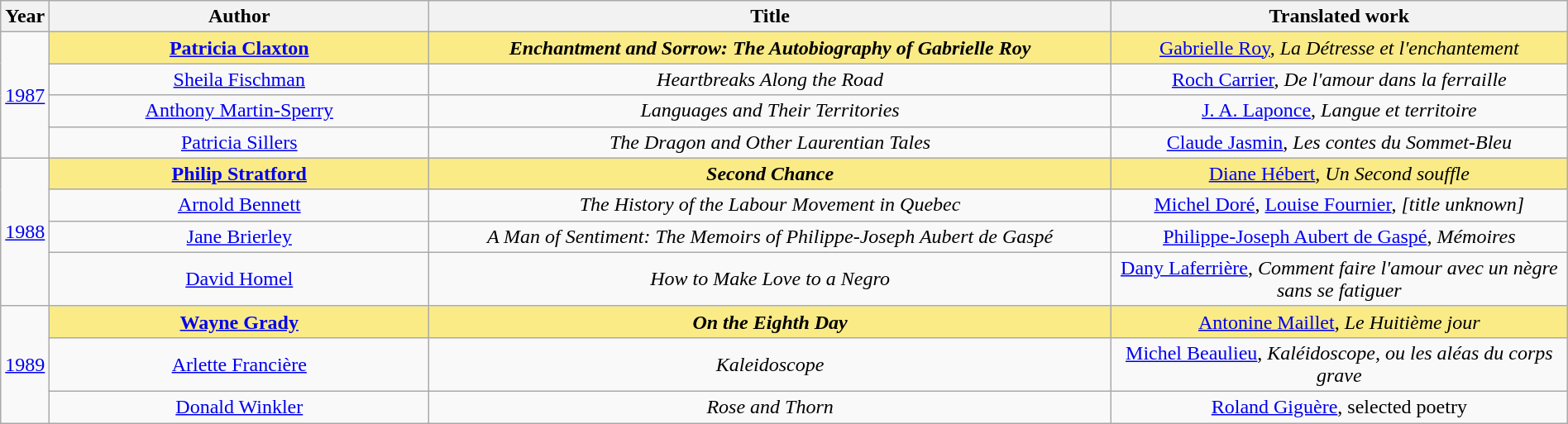<table class="wikitable" width="100%">
<tr>
<th>Year</th>
<th width="25%">Author</th>
<th width="45%">Title</th>
<th width="30%">Translated work</th>
</tr>
<tr>
<td align="center" rowspan="4"><a href='#'>1987</a></td>
<td align="center" style="background:#FAEB86"><strong><a href='#'>Patricia Claxton</a></strong></td>
<td align="center" style="background:#FAEB86"><strong><em>Enchantment and Sorrow: The Autobiography of Gabrielle Roy</em></strong></td>
<td align="center" style="background:#FAEB86"><a href='#'>Gabrielle Roy</a>, <em>La Détresse et l'enchantement</em></td>
</tr>
<tr>
<td align="center"><a href='#'>Sheila Fischman</a></td>
<td align="center"><em>Heartbreaks Along the Road</em></td>
<td align="center"><a href='#'>Roch Carrier</a>, <em>De l'amour dans la ferraille</em></td>
</tr>
<tr>
<td align="center"><a href='#'>Anthony Martin-Sperry</a></td>
<td align="center"><em>Languages and Their Territories</em></td>
<td align="center"><a href='#'>J. A. Laponce</a>, <em>Langue et territoire</em></td>
</tr>
<tr>
<td align="center"><a href='#'>Patricia Sillers</a></td>
<td align="center"><em>The Dragon and Other Laurentian Tales</em></td>
<td align="center"><a href='#'>Claude Jasmin</a>, <em>Les contes du Sommet-Bleu</em></td>
</tr>
<tr>
<td align="center" rowspan="4"><a href='#'>1988</a></td>
<td align="center" style="background:#FAEB86"><strong><a href='#'>Philip Stratford</a></strong></td>
<td align="center" style="background:#FAEB86"><strong><em>Second Chance</em></strong></td>
<td align="center" style="background:#FAEB86"><a href='#'>Diane Hébert</a>, <em>Un Second souffle</em></td>
</tr>
<tr>
<td align="center"><a href='#'>Arnold Bennett</a></td>
<td align="center"><em>The History of the Labour Movement in Quebec</em></td>
<td align="center"><a href='#'>Michel Doré</a>, <a href='#'>Louise Fournier</a>, <em>[title unknown]</em></td>
</tr>
<tr>
<td align="center"><a href='#'>Jane Brierley</a></td>
<td align="center"><em>A Man of Sentiment: The Memoirs of Philippe-Joseph Aubert de Gaspé</em></td>
<td align="center"><a href='#'>Philippe-Joseph Aubert de Gaspé</a>, <em>Mémoires</em></td>
</tr>
<tr>
<td align="center"><a href='#'>David Homel</a></td>
<td align="center"><em>How to Make Love to a Negro</em></td>
<td align="center"><a href='#'>Dany Laferrière</a>, <em>Comment faire l'amour avec un nègre sans se fatiguer</em></td>
</tr>
<tr>
<td align="center" rowspan="3"><a href='#'>1989</a></td>
<td align="center" style="background:#FAEB86"><strong><a href='#'>Wayne Grady</a></strong></td>
<td align="center" style="background:#FAEB86"><strong><em>On the Eighth Day</em></strong></td>
<td align="center" style="background:#FAEB86"><a href='#'>Antonine Maillet</a>, <em>Le Huitième jour</em></td>
</tr>
<tr>
<td align="center"><a href='#'>Arlette Francière</a></td>
<td align="center"><em>Kaleidoscope</em></td>
<td align="center"><a href='#'>Michel Beaulieu</a>, <em>Kaléidoscope, ou les aléas du corps grave</em></td>
</tr>
<tr>
<td align="center"><a href='#'>Donald Winkler</a></td>
<td align="center"><em>Rose and Thorn</em></td>
<td align="center"><a href='#'>Roland Giguère</a>, selected poetry</td>
</tr>
</table>
